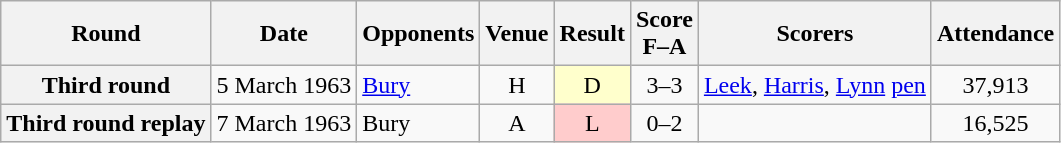<table class="wikitable plainrowheaders" style="text-align:center">
<tr>
<th scope="col">Round</th>
<th scope="col">Date</th>
<th scope="col">Opponents</th>
<th scope="col">Venue</th>
<th scope="col">Result</th>
<th scope="col">Score<br>F–A</th>
<th scope="col">Scorers</th>
<th scope="col">Attendance</th>
</tr>
<tr>
<th scope="row">Third round</th>
<td align="left">5 March 1963</td>
<td align="left"><a href='#'>Bury</a></td>
<td>H</td>
<td style=background:#ffc>D</td>
<td>3–3</td>
<td align="left"><a href='#'>Leek</a>, <a href='#'>Harris</a>, <a href='#'>Lynn</a> <a href='#'>pen</a></td>
<td>37,913</td>
</tr>
<tr>
<th scope="row">Third round replay</th>
<td align="left">7 March 1963</td>
<td align="left">Bury</td>
<td>A</td>
<td style=background:#fcc>L</td>
<td>0–2</td>
<td align="left"></td>
<td>16,525</td>
</tr>
</table>
